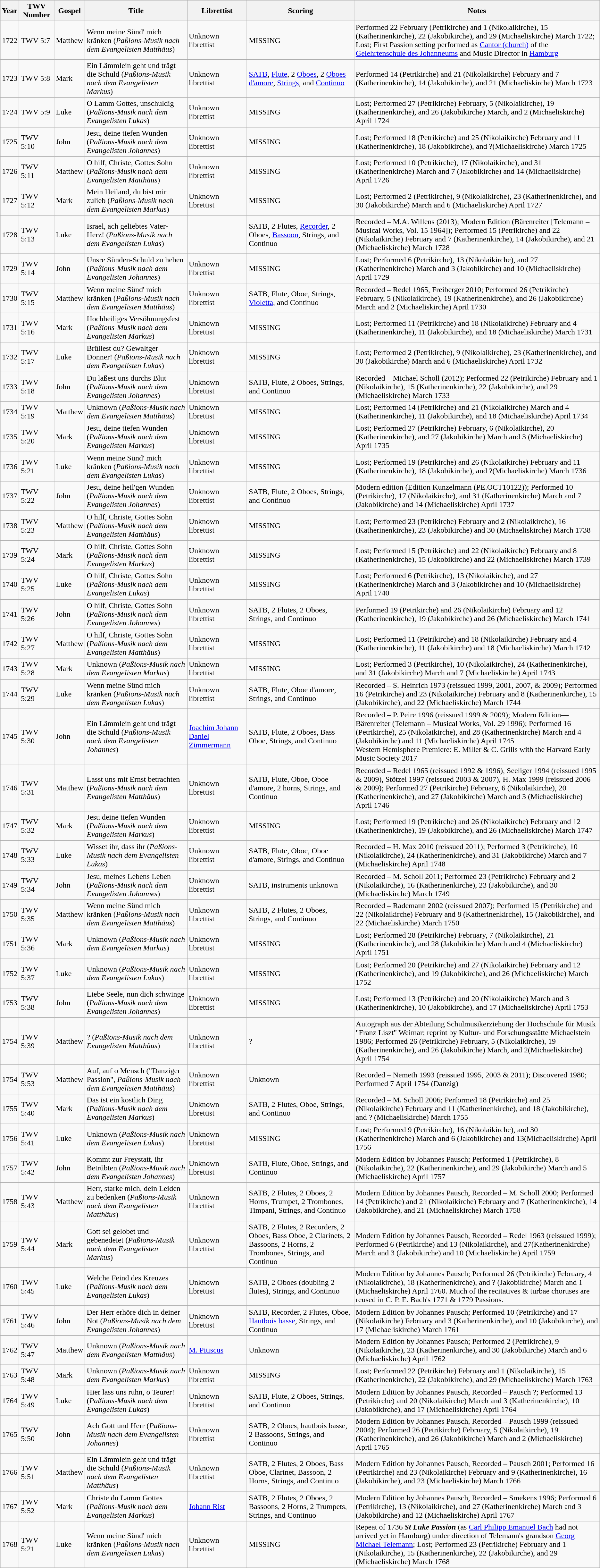<table class="wikitable">
<tr>
<th>Year</th>
<th>TWV Number</th>
<th>Gospel</th>
<th>Title</th>
<th>Librettist</th>
<th>Scoring</th>
<th>Notes</th>
</tr>
<tr>
<td>1722</td>
<td>TWV 5:7</td>
<td>Matthew</td>
<td>Wenn meine Sünd' mich kränken (<em>Paßions-Musik nach dem Evangelisten Matthäus</em>)</td>
<td>Unknown librettist</td>
<td>MISSING</td>
<td>Performed 22 February (Petrikirche) and 1 (Nikolaikirche), 15 (Katherinenkirche), 22 (Jakobikirche), and 29 (Michaeliskirche) March 1722; Lost; First Passion setting performed as <a href='#'>Cantor (church)</a> of the <a href='#'>Gelehrtenschule des Johanneums</a> and Music Director in <a href='#'>Hamburg</a></td>
</tr>
<tr>
<td>1723</td>
<td>TWV 5:8</td>
<td>Mark</td>
<td>Ein Lämmlein geht und trägt die Schuld (<em>Paßions-Musik nach dem Evangelisten Markus</em>)</td>
<td>Unknown librettist</td>
<td><a href='#'>SATB</a>, <a href='#'>Flute</a>, 2 <a href='#'>Oboes</a>, 2 <a href='#'>Oboes d'amore</a>, <a href='#'>Strings</a>, and <a href='#'>Continuo</a></td>
<td>Performed 14 (Petrikirche) and 21 (Nikolaikirche) February and 7 (Katherinenkirche), 14 (Jakobikirche), and 21 (Michaeliskirche) March 1723</td>
</tr>
<tr>
<td>1724</td>
<td>TWV 5:9</td>
<td>Luke</td>
<td>O Lamm Gottes, unschuldig (<em>Paßions-Musik nach dem Evangelisten Lukas</em>)</td>
<td>Unknown librettist</td>
<td>MISSING</td>
<td>Lost; Performed 27 (Petrikirche) February, 5 (Nikolaikirche), 19 (Katherinenkirche), and 26 (Jakobikirche) March, and 2 (Michaeliskirche) April 1724</td>
</tr>
<tr>
<td>1725</td>
<td>TWV 5:10</td>
<td>John</td>
<td>Jesu, deine tiefen Wunden (<em>Paßions-Musik nach dem Evangelisten Johannes</em>)</td>
<td>Unknown librettist</td>
<td>MISSING</td>
<td>Lost; Performed 18 (Petrikirche) and 25 (Nikolaikirche) February and 11 (Katherinenkirche), 18 (Jakobikirche), and ?(Michaeliskirche) March 1725 </td>
</tr>
<tr>
<td>1726</td>
<td>TWV 5:11</td>
<td>Matthew</td>
<td>O hilf, Christe, Gottes Sohn (<em>Paßions-Musik nach dem Evangelisten Matthäus</em>)</td>
<td>Unknown librettist</td>
<td>MISSING</td>
<td>Lost; Performed 10 (Petrikirche), 17 (Nikolaikirche), and 31 (Katherinenkirche) March and 7 (Jakobikirche) and 14 (Michaeliskirche) April 1726</td>
</tr>
<tr>
<td>1727</td>
<td>TWV 5:12</td>
<td>Mark</td>
<td>Mein Heiland, du bist mir zulieb (<em>Paßions-Musik nach dem Evangelisten Markus</em>)</td>
<td>Unknown librettist</td>
<td>MISSING</td>
<td>Lost; Performed 2 (Petrikirche), 9 (Nikolaikirche), 23 (Katherinenkirche), and 30 (Jakobikirche) March and 6 (Michaeliskirche) April 1727</td>
</tr>
<tr>
<td>1728</td>
<td>TWV 5:13</td>
<td>Luke</td>
<td>Israel, ach geliebtes Vater-Herz! (<em>Paßions-Musik nach dem Evangelisten Lukas</em>)</td>
<td></td>
<td>SATB, 2 Flutes, <a href='#'>Recorder</a>, 2 Oboes, <a href='#'>Bassoon</a>, Strings, and Continuo</td>
<td>Recorded – M.A. Willens (2013); Modern Edition (Bärenreiter [Telemann – Musical Works, Vol. 15 1964]); Performed 15 (Petrikirche) and 22 (Nikolaikirche) February and 7 (Katherinenkirche), 14 (Jakobikirche), and 21 (Michaeliskirche) March 1728</td>
</tr>
<tr>
<td>1729</td>
<td>TWV 5:14</td>
<td>John</td>
<td>Unsre Sünden-Schuld zu heben (<em>Paßions-Musik nach dem Evangelisten Johannes</em>)</td>
<td>Unknown librettist</td>
<td>MISSING</td>
<td>Lost; Performed 6 (Petrikirche), 13 (Nikolaikirche), and 27 (Katherinenkirche) March and 3 (Jakobikirche) and 10 (Michaeliskirche) April 1729</td>
</tr>
<tr>
<td>1730</td>
<td>TWV 5:15</td>
<td>Matthew</td>
<td>Wenn meine Sünd' mich kränken (<em>Paßions-Musik nach dem Evangelisten Matthäus</em>)</td>
<td>Unknown librettist</td>
<td>SATB, Flute, Oboe, Strings, <a href='#'>Violetta</a>, and Continuo</td>
<td>Recorded – Redel 1965, Freiberger 2010; Performed 26 (Petrikirche) February, 5 (Nikolaikirche), 19 (Katherinenkirche), and 26 (Jakobikirche) March and 2 (Michaeliskirche) April 1730</td>
</tr>
<tr>
<td>1731</td>
<td>TWV 5:16</td>
<td>Mark</td>
<td>Hochheiliges Versöhnungsfest (<em>Paßions-Musik nach dem Evangelisten Markus</em>)</td>
<td>Unknown librettist</td>
<td>MISSING</td>
<td>Lost; Performed 11 (Petrikirche) and 18 (Nikolaikirche) February and 4 (Katherinenkirche), 11 (Jakobikirche), and 18 (Michaeliskirche) March 1731</td>
</tr>
<tr>
<td>1732</td>
<td>TWV 5:17</td>
<td>Luke</td>
<td>Brüllest du? Gewaltger Donner! (<em>Paßions-Musik nach dem Evangelisten Lukas</em>)</td>
<td>Unknown librettist</td>
<td>MISSING</td>
<td>Lost; Performed 2 (Petrikirche), 9 (Nikolaikirche), 23 (Katherinenkirche), and 30 (Jakobikirche) March and 6 (Michaeliskirche) April 1732</td>
</tr>
<tr>
<td>1733</td>
<td>TWV 5:18</td>
<td>John</td>
<td>Du laßest uns durchs Blut (<em>Paßions-Musik nach dem Evangelisten Johannes</em>)</td>
<td>Unknown librettist</td>
<td>SATB, Flute, 2 Oboes, Strings, and Continuo</td>
<td>Recorded—Michael Scholl (2012); Performed 22 (Petrikirche) February and 1 (Nikolaikirche), 15 (Katherinenkirche), 22 (Jakobikirche), and 29 (Michaeliskirche) March 1733</td>
</tr>
<tr>
<td>1734</td>
<td>TWV 5:19</td>
<td>Matthew</td>
<td>Unknown (<em>Paßions-Musik nach dem Evangelisten Matthäus</em>)</td>
<td>Unknown librettist</td>
<td>MISSING</td>
<td>Lost; Performed 14 (Petrikirche) and 21 (Nikolaikirche) March and 4 (Katherinenkirche), 11 (Jakobikirche), and 18 (Michaeliskirche) April 1734</td>
</tr>
<tr>
<td>1735</td>
<td>TWV 5:20</td>
<td>Mark</td>
<td>Jesu, deine tiefen Wunden (<em>Paßions-Musik nach dem Evangelisten Markus</em>)</td>
<td>Unknown librettist</td>
<td>MISSING</td>
<td>Lost; Performed 27 (Petrikirche) February, 6 (Nikolaikirche), 20 (Katherinenkirche), and 27 (Jakobikirche) March and 3 (Michaeliskirche) April 1735</td>
</tr>
<tr>
<td>1736</td>
<td>TWV 5:21</td>
<td>Luke</td>
<td>Wenn meine Sünd' mich kränken (<em>Paßions-Musik nach dem Evangelisten Lukas</em>)</td>
<td>Unknown librettist</td>
<td>MISSING</td>
<td>Lost; Performed 19 (Petrikirche) and 26 (Nikolaikirche) February and 11 (Katherinenkirche), 18 (Jakobikirche), and ?(Michaeliskirche) March 1736</td>
</tr>
<tr>
<td>1737</td>
<td>TWV 5:22</td>
<td>John</td>
<td>Jesu, deine heil'gen Wunden (<em>Paßions-Musik nach dem Evangelisten Johannes</em>)</td>
<td>Unknown librettist</td>
<td>SATB, Flute, 2 Oboes, Strings, and Continuo</td>
<td>Modern edition (Edition Kunzelmann (PE.OCT10122)); Performed 10 (Petrikirche), 17 (Nikolaikirche), and 31 (Katherinenkirche) March and 7 (Jakobikirche) and 14 (Michaeliskirche) April 1737</td>
</tr>
<tr>
<td>1738</td>
<td>TWV 5:23</td>
<td>Matthew</td>
<td>O hilf, Christe, Gottes Sohn (<em>Paßions-Musik nach dem Evangelisten Matthäus</em>)</td>
<td>Unknown librettist</td>
<td>MISSING</td>
<td>Lost; Performed 23 (Petrikirche) February and 2 (Nikolaikirche), 16 (Katherinenkirche), 23 (Jakobikirche) and 30 (Michaeliskirche) March 1738</td>
</tr>
<tr>
<td>1739</td>
<td>TWV 5:24</td>
<td>Mark</td>
<td>O hilf, Christe, Gottes Sohn (<em>Paßions-Musik nach dem Evangelisten Markus</em>)</td>
<td>Unknown librettist</td>
<td>MISSING</td>
<td>Lost; Performed 15 (Petrikirche) and 22 (Nikolaikirche) February and 8 (Katherinenkirche), 15 (Jakobikirche) and 22 (Michaeliskirche) March 1739</td>
</tr>
<tr>
<td>1740</td>
<td>TWV 5:25</td>
<td>Luke</td>
<td>O hilf, Christe, Gottes Sohn (<em>Paßions-Musik nach dem Evangelisten Lukas</em>)</td>
<td>Unknown librettist</td>
<td>MISSING</td>
<td>Lost; Performed 6 (Petrikirche), 13 (Nikolaikirche), and 27 (Katherinenkirche) March and 3 (Jakobikirche) and 10 (Michaeliskirche) April 1740</td>
</tr>
<tr>
<td>1741</td>
<td>TWV 5:26</td>
<td>John</td>
<td>O hilf, Christe, Gottes Sohn (<em>Paßions-Musik nach dem Evangelisten Johannes</em>)</td>
<td>Unknown librettist</td>
<td>SATB, 2 Flutes, 2 Oboes, Strings, and Continuo</td>
<td>Performed 19 (Petrikirche) and 26 (Nikolaikirche) February and 12 (Katherinenkirche), 19 (Jakobikirche) and 26 (Michaeliskirche) March 1741</td>
</tr>
<tr>
<td>1742</td>
<td>TWV 5:27</td>
<td>Matthew</td>
<td>O hilf, Christe, Gottes Sohn (<em>Paßions-Musik nach dem Evangelisten Matthäus</em>)</td>
<td>Unknown librettist</td>
<td>MISSING</td>
<td>Lost; Performed 11 (Petrikirche) and 18 (Nikolaikirche) February and 4 (Katherinenkirche), 11 (Jakobikirche) and 18 (Michaeliskirche) March 1742</td>
</tr>
<tr>
<td>1743</td>
<td>TWV 5:28</td>
<td>Mark</td>
<td>Unknown (<em>Paßions-Musik nach dem Evangelisten Markus</em>)</td>
<td>Unknown librettist</td>
<td>MISSING</td>
<td>Lost; Performed 3 (Petrikirche), 10 (Nikolaikirche), 24 (Katherinenkirche), and 31 (Jakobikirche) March and 7 (Michaeliskirche) April 1743</td>
</tr>
<tr>
<td>1744</td>
<td>TWV 5:29</td>
<td>Luke</td>
<td>Wenn meine Sünd mich kränken (<em>Paßions-Musik nach dem Evangelisten Lukas</em>)</td>
<td>Unknown librettist</td>
<td>SATB, Flute, Oboe d'amore, Strings, and Continuo</td>
<td>Recorded – S. Heinrich 1973 (reissued 1999, 2001, 2007, & 2009); Performed 16 (Petrikirche) and 23 (Nikolaikirche) February and 8 (Katherinenkirche), 15 (Jakobikirche), and 22 (Michaeliskirche) March 1744</td>
</tr>
<tr>
<td>1745</td>
<td>TWV 5:30</td>
<td>John</td>
<td>Ein Lämmlein geht und trägt die Schuld (<em>Paßions-Musik nach dem Evangelisten Johannes</em>)</td>
<td><a href='#'>Joachim Johann Daniel Zimmermann</a></td>
<td>SATB, Flute, 2 Oboes, Bass Oboe, Strings, and Continuo</td>
<td>Recorded – P. Peire 1996 (reissued 1999 & 2009); Modern Edition—Bärenreiter (Telemann – Musical Works, Vol. 29 1996); Performed 16 (Petrikirche), 25 (Nikolaikirche), and 28 (Katherinenkirche) March and 4 (Jakobikirche) and 11 (Michaeliskirche) April 1745<br>Western Hemisphere Premiere: E. Miller & C. Grills with the Harvard Early Music Society 2017</td>
</tr>
<tr Weininger, David. "This Telemann Passion is Something Special." 26 October 2017. The Boston Globe. https://www.bostonglobe.com/arts/music/2017/10/25/this-telemann-passion-something-special/8eYLJXYS6POrH504PJBjGN/story.html>
<td>1746</td>
<td>TWV 5:31</td>
<td>Matthew</td>
<td>Lasst uns mit Ernst betrachten (<em>Paßions-Musik nach dem Evangelisten Matthäus</em>)</td>
<td>Unknown librettist</td>
<td>SATB, Flute, Oboe, Oboe d'amore, 2 horns, Strings, and Continuo</td>
<td>Recorded – Redel 1965 (reissued 1992 & 1996), Seeliger 1994 (reissued 1995 & 2009), Stötzel 1997 (reissued 2003 & 2007), H. Max 1999 (reissued 2006 & 2009); Performed 27 (Petrikirche) February, 6 (Nikolaikirche), 20 (Katherinenkirche), and 27 (Jakobikirche) March and 3 (Michaeliskirche) April 1746</td>
</tr>
<tr>
<td>1747</td>
<td>TWV 5:32</td>
<td>Mark</td>
<td>Jesu deine tiefen Wunden (<em>Paßions-Musik nach dem Evangelisten Markus</em>)</td>
<td>Unknown librettist</td>
<td>MISSING</td>
<td>Lost; Performed 19 (Petrikirche) and 26 (Nikolaikirche) February and 12 (Katherinenkirche), 19 (Jakobikirche), and 26 (Michaeliskirche) March 1747</td>
</tr>
<tr>
<td>1748</td>
<td>TWV 5:33</td>
<td>Luke</td>
<td>Wisset ihr, dass ihr (<em>Paßions-Musik nach dem Evangelisten Lukas</em>)</td>
<td>Unknown librettist</td>
<td>SATB, Flute, Oboe, Oboe d'amore, Strings, and Continuo</td>
<td>Recorded – H. Max 2010 (reissued 2011); Performed 3 (Petrikirche), 10 (Nikolaikirche), 24 (Katherinenkirche), and 31 (Jakobikirche) March and 7 (Michaeliskirche) April 1748</td>
</tr>
<tr>
<td>1749</td>
<td>TWV 5:34</td>
<td>John</td>
<td>Jesu, meines Lebens Leben (<em>Paßions-Musik nach dem Evangelisten Johannes</em>)</td>
<td>Unknown librettist</td>
<td>SATB, instruments unknown</td>
<td>Recorded – M. Scholl 2011; Performed 23 (Petrikirche) February and 2 (Nikolaikirche), 16 (Katherinenkirche), 23 (Jakobikirche), and 30 (Michaeliskirche) March 1749</td>
</tr>
<tr>
<td>1750</td>
<td>TWV 5:35</td>
<td>Matthew</td>
<td>Wenn meine Sünd mich kränken (<em>Paßions-Musik nach dem Evangelisten Matthäus</em>)</td>
<td>Unknown librettist</td>
<td>SATB, 2 Flutes, 2 Oboes, Strings, and Continuo</td>
<td>Recorded – Rademann 2002 (reissued 2007); Performed 15 (Petrikirche) and 22 (Nikolaikirche) February and 8 (Katherinenkirche), 15 (Jakobikirche), and 22 (Michaeliskirche) March 1750</td>
</tr>
<tr>
<td>1751</td>
<td>TWV 5:36</td>
<td>Mark</td>
<td>Unknown (<em>Paßions-Musik nach dem Evangelisten Markus</em>)</td>
<td>Unknown librettist</td>
<td>MISSING</td>
<td>Lost; Performed 28 (Petrikirche) February, 7 (Nikolaikirche), 21 (Katherinenkirche), and 28 (Jakobikirche) March and 4 (Michaeliskirche) April 1751</td>
</tr>
<tr>
<td>1752</td>
<td>TWV 5:37</td>
<td>Luke</td>
<td>Unknown (<em>Paßions-Musik nach dem Evangelisten Lukas</em>)</td>
<td>Unknown librettist</td>
<td>MISSING</td>
<td>Lost; Performed 20 (Petrikirche) and 27 (Nikolaikirche) February and  12 (Katherinenkirche), and 19 (Jakobikirche), and 26 (Michaeliskirche) March 1752</td>
</tr>
<tr>
<td>1753</td>
<td>TWV 5:38</td>
<td>John</td>
<td>Liebe Seele, nun dich schwinge (<em>Paßions-Musik nach dem Evangelisten Johannes</em>)</td>
<td>Unknown librettist</td>
<td>MISSING</td>
<td>Lost; Performed 13 (Petrikirche) and 20 (Nikolaikirche) March and  3 (Katherinenkirche), 10 (Jakobikirche), and 17 (Michaeliskirche) April 1753</td>
</tr>
<tr>
<td>1754</td>
<td>TWV 5:39</td>
<td>Matthew</td>
<td>? (<em>Paßions-Musik nach dem Evangelisten Matthäus</em>)</td>
<td>Unknown librettist</td>
<td>?</td>
<td>Autograph aus der Abteilung Schulmusikerziehung der Hochschule für Musik "Franz Liszt" Weimar; reprint by Kultur- und Forschungsstätte Michaelstein 1986; Performed 26 (Petrikirche) February, 5 (Nikolaikirche), 19 (Katherinenkirche), and 26 (Jakobikirche) March, and 2(Michaeliskirche) April 1754</td>
</tr>
<tr>
<td>1754</td>
<td>TWV 5:53</td>
<td>Matthew</td>
<td>Auf, auf o Mensch ("Danziger Passion", <em>Paßions-Musik nach dem Evangelisten Matthäus</em>)</td>
<td>Unknown librettist</td>
<td>Unknown</td>
<td>Recorded – Nemeth 1993 (reissued 1995, 2003 & 2011); Discovered 1980; Performed 7 April 1754 (Danzig)</td>
</tr>
<tr>
<td>1755</td>
<td>TWV 5:40</td>
<td>Mark</td>
<td>Das ist ein kostlich Ding (<em>Paßions-Musik nach dem Evangelisten Markus</em>)</td>
<td>Unknown librettist</td>
<td>SATB, 2 Flutes, Oboe, Strings, and Continuo</td>
<td>Recorded – M. Scholl 2006; Performed 18 (Petrikirche) and 25 (Nikolaikirche) February and 11 (Katherinenkirche), and 18 (Jakobikirche), and ? (Michaeliskirche) March 1755</td>
</tr>
<tr>
<td>1756</td>
<td>TWV 5:41</td>
<td>Luke</td>
<td>Unknown (<em>Paßions-Musik nach dem Evangelisten Lukas</em>)</td>
<td>Unknown librettist</td>
<td>MISSING</td>
<td>Lost; Performed 9 (Petrikirche), 16 (Nikolaikirche), and 30 (Katherinenkirche) March and 6 (Jakobikirche) and 13(Michaeliskirche) April 1756</td>
</tr>
<tr>
<td>1757</td>
<td>TWV 5:42</td>
<td>John</td>
<td>Kommt zur Freystatt, ihr Betrübten (<em>Paßions-Musik nach dem Evangelisten Johannes</em>)</td>
<td>Unknown librettist</td>
<td>SATB, Flute, Oboe, Strings, and Continuo</td>
<td>Modern Edition by Johannes Pausch; Performed 1 (Petrikirche), 8 (Nikolaikirche), 22 (Katherinenkirche), and 29 (Jakobikirche) March and 5 (Michaeliskirche) April 1757</td>
</tr>
<tr>
<td>1758</td>
<td>TWV 5:43</td>
<td>Matthew</td>
<td>Herr, starke mich, dein Leiden zu bedenken (<em>Paßions-Musik nach dem Evangelisten Matthäus</em>)</td>
<td>Unknown librettist</td>
<td>SATB, 2 Flutes, 2 Oboes, 2 Horns, Trumpet, 2 Trombones, Timpani, Strings, and Continuo</td>
<td>Modern Edition by Johannes Pausch, Recorded – M. Scholl 2000; Performed 14 (Petrikirche) and 21 (Nikolaikirche) February and 7 (Katherinenkirche), 14 (Jakobikirche), and 21 (Michaeliskirche) March 1758</td>
</tr>
<tr>
<td>1759</td>
<td>TWV 5:44</td>
<td>Mark</td>
<td>Gott sei gelobet und gebenedeiet (<em>Paßions-Musik nach dem Evangelisten Markus</em>)</td>
<td>Unknown librettist</td>
<td>SATB, 2 Flutes, 2 Recorders, 2 Oboes, Bass Oboe, 2 Clarinets, 2 Bassoons, 2 Horns, 2 Trombones, Strings, and Continuo</td>
<td>Modern Edition by Johannes Pausch, Recorded – Redel 1963 (reissued 1999); Performed 6 (Petrikirche) and 13 (Nikolaikirche), and 27(Katherinenkirche) March and 3 (Jakobikirche) and 10 (Michaeliskirche) April 1759</td>
</tr>
<tr>
<td>1760</td>
<td>TWV 5:45</td>
<td>Luke</td>
<td>Welche Feind des Kreuzes (<em>Paßions-Musik nach dem Evangelisten Lukas</em>)</td>
<td>Unknown librettist</td>
<td>SATB, 2 Oboes (doubling 2 flutes), Strings, and Continuo</td>
<td>Modern Edition by Johannes Pausch; Performed 26 (Petrikirche) February, 4 (Nikolaikirche), 18 (Katherinenkirche), and ? (Jakobikirche) March  and 1 (Michaeliskirche) April 1760. Much of the recitatives & turbae choruses are reused in C. P. E. Bach's 1771 & 1779 Passions.</td>
</tr>
<tr>
<td>1761</td>
<td>TWV 5:46</td>
<td>John</td>
<td>Der Herr erhöre dich in deiner Not (<em>Paßions-Musik nach dem Evangelisten Johannes</em>)</td>
<td>Unknown librettist</td>
<td>SATB, Recorder, 2 Flutes, Oboe, <a href='#'>Hautbois basse</a>, Strings, and Continuo</td>
<td>Modern Edition by Johannes Pausch; Performed 10 (Petrikirche) and 17 (Nikolaikirche) February and 3 (Katherinenkirche), and 10 (Jakobikirche), and 17 (Michaeliskirche) March 1761</td>
</tr>
<tr>
<td>1762</td>
<td>TWV 5:47</td>
<td>Matthew</td>
<td>Unknown (<em>Paßions-Musik nach dem Evangelisten Matthäus</em>)</td>
<td><a href='#'>M. Pitiscus</a></td>
<td>Unknown</td>
<td>Modern Edition by Johannes Pausch; Performed 2 (Petrikirche), 9 (Nikolaikirche), 23 (Katherinenkirche), and 30 (Jakobikirche) March and 6 (Michaeliskirche) April 1762</td>
</tr>
<tr>
<td>1763</td>
<td>TWV 5:48</td>
<td>Mark</td>
<td>Unknown (<em>Paßions-Musik nach dem Evangelisten Markus</em>)</td>
<td>Unknown librettist</td>
<td>MISSING</td>
<td>Lost; Performed 22 (Petrikirche) February and 1 (Nikolaikirche), 15 (Katherinenkirche), 22 (Jakobikirche), and 29 (Michaeliskirche) March 1763</td>
</tr>
<tr>
<td>1764</td>
<td>TWV 5:49</td>
<td>Luke</td>
<td>Hier lass uns ruhn, o Teurer! (<em>Paßions-Musik nach dem Evangelisten Lukas</em>)</td>
<td>Unknown librettist</td>
<td>SATB, Flute, 2 Oboes, Strings, and Continuo</td>
<td>Modern Edition by Johannes Pausch, Recorded – Pausch ?; Performed 13 (Petrikirche) and 20 (Nikolaikirche) March and 3 (Katherinenkirche), 10 (Jakobikirche), and 17 (Michaeliskirche) April 1764</td>
</tr>
<tr>
<td>1765</td>
<td>TWV 5:50</td>
<td>John</td>
<td>Ach Gott und Herr (<em>Paßions-Musik nach dem Evangelisten Johannes</em>)</td>
<td>Unknown librettist</td>
<td>SATB, 2 Oboes, hautbois basse, 2 Bassoons,  Strings, and Continuo</td>
<td>Modern Edition by Johannes Pausch, Recorded – Pausch 1999 (reissued 2004); Performed 26 (Petrikirche) February,  5 (Nikolaikirche), 19 (Katherinenkirche), and 26 (Jakobikirche) March and 2 (Michaeliskirche) April 1765</td>
</tr>
<tr>
<td>1766</td>
<td>TWV 5:51</td>
<td>Matthew</td>
<td>Ein Lämmlein geht und trägt die Schuld (<em>Paßions-Musik nach dem Evangelisten Matthäus</em>)</td>
<td>Unknown librettist</td>
<td>SATB, 2 Flutes, 2 Oboes, Bass Oboe, Clarinet, Bassoon,  2 Horns, Strings, and Continuo</td>
<td>Modern Edition by Johannes Pausch, Recorded – Pausch 2001; Performed 16 (Petrikirche) and 23 (Nikolaikirche) February and 9 (Katherinenkirche), 16 (Jakobikirche), and 23 (Michaeliskirche) March 1766</td>
</tr>
<tr>
<td>1767</td>
<td>TWV 5:52</td>
<td>Mark</td>
<td>Christe du Lamm Gottes (<em>Paßions-Musik nach dem Evangelisten Markus</em>)</td>
<td><a href='#'>Johann Rist</a></td>
<td>SATB, 2 Flutes, 2 Oboes, 2 Bassoons, 2 Horns, 2 Trumpets, Strings, and Continuo</td>
<td>Modern Edition by Johannes Pausch, Recorded – Smekens 1996; Performed 6 (Petrikirche), 13 (Nikolaikirche),  and 27 (Katherinenkirche) March and 3 (Jakobikirche) and 12 (Michaeliskirche) April 1767</td>
</tr>
<tr>
<td>1768</td>
<td>TWV 5:21</td>
<td>Luke</td>
<td>Wenn meine Sünd' mich kränken (<em>Paßions-Musik nach dem Evangelisten Lukas</em>)</td>
<td>Unknown librettist</td>
<td>MISSING</td>
<td>Repeat of 1736 <strong><em>St Luke Passion</em></strong> (as <a href='#'>Carl Philipp Emanuel Bach</a> had not arrived yet in Hamburg) under direction of Telemann's grandson <a href='#'>Georg Michael Telemann</a>; Lost; Performed 23 (Petrikirche) February and 1 (Nikolaikirche), 15 (Katherinenkirche), 22 (Jakobikirche), and 29 (Michaeliskirche) March 1768</td>
</tr>
</table>
